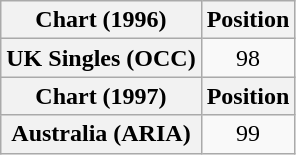<table class="wikitable plainrowheaders" style="text-align:center">
<tr>
<th scope="col">Chart (1996)</th>
<th scope="col">Position</th>
</tr>
<tr>
<th scope="row">UK Singles (OCC)</th>
<td>98</td>
</tr>
<tr>
<th scope="col">Chart (1997)</th>
<th scope="col">Position</th>
</tr>
<tr>
<th scope="row">Australia (ARIA)</th>
<td>99</td>
</tr>
</table>
